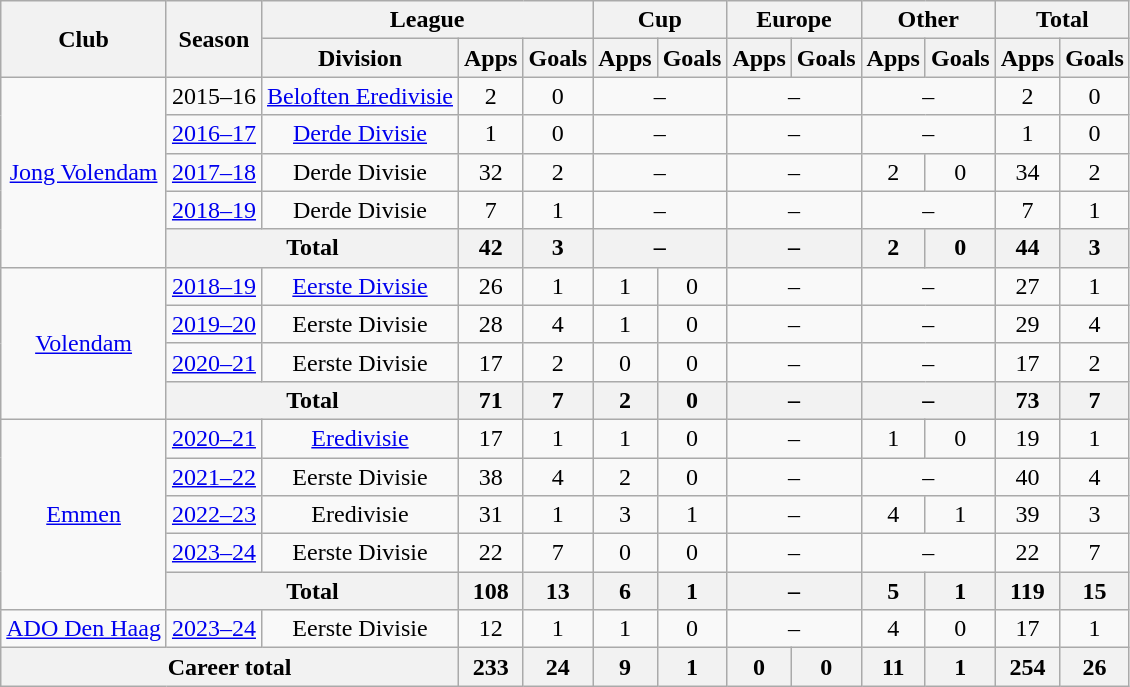<table class="wikitable" style="text-align:center">
<tr>
<th rowspan="2">Club</th>
<th rowspan="2">Season</th>
<th colspan="3">League</th>
<th colspan="2">Cup</th>
<th colspan="2">Europe</th>
<th colspan="2">Other</th>
<th colspan="2">Total</th>
</tr>
<tr>
<th>Division</th>
<th>Apps</th>
<th>Goals</th>
<th>Apps</th>
<th>Goals</th>
<th>Apps</th>
<th>Goals</th>
<th>Apps</th>
<th>Goals</th>
<th>Apps</th>
<th>Goals</th>
</tr>
<tr>
<td rowspan="5"><a href='#'>Jong Volendam</a></td>
<td>2015–16</td>
<td><a href='#'>Beloften Eredivisie</a></td>
<td>2</td>
<td>0</td>
<td colspan="2">–</td>
<td colspan="2">–</td>
<td colspan="2">–</td>
<td>2</td>
<td>0</td>
</tr>
<tr>
<td><a href='#'>2016–17</a></td>
<td><a href='#'>Derde Divisie</a></td>
<td>1</td>
<td>0</td>
<td colspan="2">–</td>
<td colspan="2">–</td>
<td colspan="2">–</td>
<td>1</td>
<td>0</td>
</tr>
<tr>
<td><a href='#'>2017–18</a></td>
<td>Derde Divisie</td>
<td>32</td>
<td>2</td>
<td colspan="2">–</td>
<td colspan="2">–</td>
<td>2</td>
<td>0</td>
<td>34</td>
<td>2</td>
</tr>
<tr>
<td><a href='#'>2018–19</a></td>
<td>Derde Divisie</td>
<td>7</td>
<td>1</td>
<td colspan="2">–</td>
<td colspan="2">–</td>
<td colspan="2">–</td>
<td>7</td>
<td>1</td>
</tr>
<tr>
<th colspan="2">Total</th>
<th>42</th>
<th>3</th>
<th colspan="2">–</th>
<th colspan="2">–</th>
<th>2</th>
<th>0</th>
<th>44</th>
<th>3</th>
</tr>
<tr>
<td rowspan="4"><a href='#'>Volendam</a></td>
<td><a href='#'>2018–19</a></td>
<td><a href='#'>Eerste Divisie</a></td>
<td>26</td>
<td>1</td>
<td>1</td>
<td>0</td>
<td colspan="2">–</td>
<td colspan="2">–</td>
<td>27</td>
<td>1</td>
</tr>
<tr>
<td><a href='#'>2019–20</a></td>
<td>Eerste Divisie</td>
<td>28</td>
<td>4</td>
<td>1</td>
<td>0</td>
<td colspan="2">–</td>
<td colspan="2">–</td>
<td>29</td>
<td>4</td>
</tr>
<tr>
<td><a href='#'>2020–21</a></td>
<td>Eerste Divisie</td>
<td>17</td>
<td>2</td>
<td>0</td>
<td>0</td>
<td colspan="2">–</td>
<td colspan="2">–</td>
<td>17</td>
<td>2</td>
</tr>
<tr>
<th colspan="2">Total</th>
<th>71</th>
<th>7</th>
<th>2</th>
<th>0</th>
<th colspan="2">–</th>
<th colspan="2">–</th>
<th>73</th>
<th>7</th>
</tr>
<tr>
<td rowspan="5"><a href='#'>Emmen</a></td>
<td><a href='#'>2020–21</a></td>
<td><a href='#'>Eredivisie</a></td>
<td>17</td>
<td>1</td>
<td>1</td>
<td>0</td>
<td colspan="2">–</td>
<td>1</td>
<td>0</td>
<td>19</td>
<td>1</td>
</tr>
<tr>
<td><a href='#'>2021–22</a></td>
<td>Eerste Divisie</td>
<td>38</td>
<td>4</td>
<td>2</td>
<td>0</td>
<td colspan="2">–</td>
<td colspan="2">–</td>
<td>40</td>
<td>4</td>
</tr>
<tr>
<td><a href='#'>2022–23</a></td>
<td>Eredivisie</td>
<td>31</td>
<td>1</td>
<td>3</td>
<td>1</td>
<td colspan="2">–</td>
<td>4</td>
<td>1</td>
<td>39</td>
<td>3</td>
</tr>
<tr>
<td><a href='#'>2023–24</a></td>
<td>Eerste Divisie</td>
<td>22</td>
<td>7</td>
<td>0</td>
<td>0</td>
<td colspan="2">–</td>
<td colspan="2">–</td>
<td>22</td>
<td>7</td>
</tr>
<tr>
<th colspan="2">Total</th>
<th>108</th>
<th>13</th>
<th>6</th>
<th>1</th>
<th colspan="2">–</th>
<th>5</th>
<th>1</th>
<th>119</th>
<th>15</th>
</tr>
<tr>
<td><a href='#'>ADO Den Haag</a></td>
<td><a href='#'>2023–24</a></td>
<td>Eerste Divisie</td>
<td>12</td>
<td>1</td>
<td>1</td>
<td>0</td>
<td colspan="2">–</td>
<td>4</td>
<td>0</td>
<td>17</td>
<td>1</td>
</tr>
<tr>
<th colspan="3">Career total</th>
<th>233</th>
<th>24</th>
<th>9</th>
<th>1</th>
<th>0</th>
<th>0</th>
<th>11</th>
<th>1</th>
<th>254</th>
<th>26</th>
</tr>
</table>
